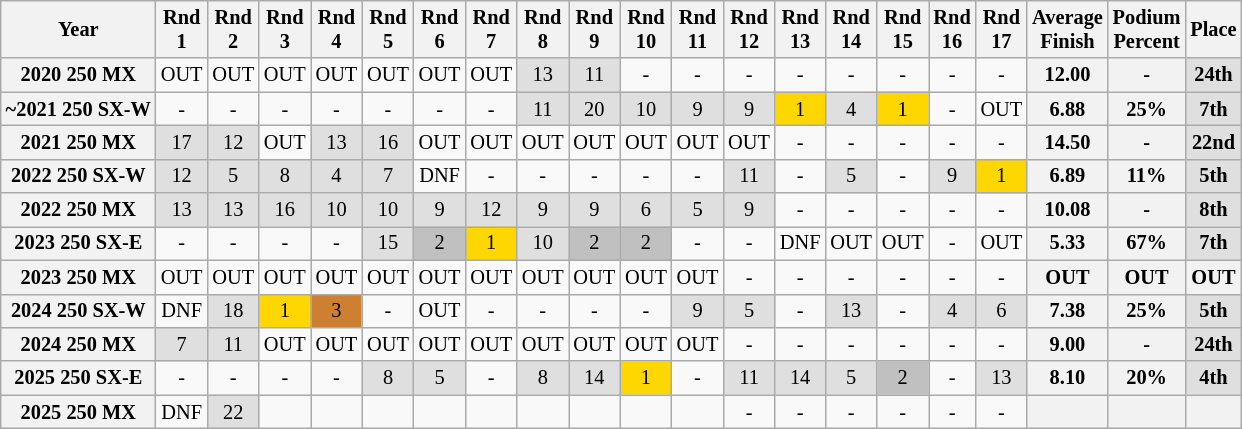<table class="wikitable" style="font-size: 85%; text-align:center">
<tr valign="top">
<th valign="middle">Year</th>
<th>Rnd<br>1</th>
<th>Rnd<br>2</th>
<th>Rnd<br>3</th>
<th>Rnd<br>4</th>
<th>Rnd<br>5</th>
<th>Rnd<br>6</th>
<th>Rnd<br>7</th>
<th>Rnd<br>8</th>
<th>Rnd<br>9</th>
<th>Rnd<br>10</th>
<th>Rnd<br>11</th>
<th>Rnd<br>12</th>
<th>Rnd<br>13</th>
<th>Rnd<br>14</th>
<th>Rnd<br>15</th>
<th>Rnd<br>16</th>
<th>Rnd<br>17</th>
<th valign="middle">Average<br>Finish</th>
<th valign="middle">Podium<br>Percent</th>
<th valign="middle">Place</th>
</tr>
<tr>
<th>2020 250 MX</th>
<td>OUT</td>
<td>OUT</td>
<td>OUT</td>
<td>OUT</td>
<td>OUT</td>
<td>OUT</td>
<td>OUT</td>
<td style="background:#dfdfdf;">13</td>
<td style="background:#dfdfdf;">11</td>
<td>-</td>
<td>-</td>
<td>-</td>
<td>-</td>
<td>-</td>
<td>-</td>
<td>-</td>
<td>-</td>
<th>12.00</th>
<th>-</th>
<th style="background:#dfdfdf;">24th</th>
</tr>
<tr>
<th>~2021 250 SX-W</th>
<td>-</td>
<td>-</td>
<td>-</td>
<td>-</td>
<td>-</td>
<td>-</td>
<td>-</td>
<td style="background:#dfdfdf;">11</td>
<td style="background:#dfdfdf;">20</td>
<td style="background:#dfdfdf;">10</td>
<td style="background:#dfdfdf;">9</td>
<td style="background:#dfdfdf;">9</td>
<td style="background:gold;">1</td>
<td style="background:#dfdfdf;">4</td>
<td style="background:gold;">1</td>
<td>-</td>
<td>OUT</td>
<th>6.88</th>
<th>25%</th>
<th style="background:#dfdfdf;">7th</th>
</tr>
<tr>
<th>2021 250 MX</th>
<td style="background:#dfdfdf;">17</td>
<td style="background:#dfdfdf;">12</td>
<td>OUT</td>
<td style="background:#dfdfdf;">13</td>
<td style="background:#dfdfdf;">16</td>
<td>OUT</td>
<td>OUT</td>
<td>OUT</td>
<td>OUT</td>
<td>OUT</td>
<td>OUT</td>
<td>OUT</td>
<td>-</td>
<td>-</td>
<td>-</td>
<td>-</td>
<td>-</td>
<th>14.50</th>
<th>-</th>
<th style="background:#dfdfdf;">22nd</th>
</tr>
<tr>
<th>2022 250 SX-W</th>
<td style="background:#dfdfdf;">12</td>
<td style="background:#dfdfdf;">5</td>
<td style="background:#dfdfdf;">8</td>
<td style="background:#dfdfdf;">4</td>
<td style="background:#dfdfdf;">7</td>
<td>DNF</td>
<td>-</td>
<td>-</td>
<td>-</td>
<td>-</td>
<td>-</td>
<td style="background:#dfdfdf;">11</td>
<td>-</td>
<td style="background:#dfdfdf;">5</td>
<td>-</td>
<td style="background:#dfdfdf;">9</td>
<td style="background:gold;">1</td>
<th>6.89</th>
<th>11%</th>
<th style="background:#dfdfdf;">5th</th>
</tr>
<tr>
<th>2022 250 MX</th>
<td style="background:#dfdfdf;">13</td>
<td style="background:#dfdfdf;">13</td>
<td style="background:#dfdfdf;">16</td>
<td style="background:#dfdfdf;">10</td>
<td style="background:#dfdfdf;">10</td>
<td style="background:#dfdfdf;">9</td>
<td style="background:#dfdfdf;">12</td>
<td style="background:#dfdfdf;">9</td>
<td style="background:#dfdfdf;">9</td>
<td style="background:#dfdfdf;">6</td>
<td style="background:#dfdfdf;">5</td>
<td style="background:#dfdfdf;">9</td>
<td>-</td>
<td>-</td>
<td>-</td>
<td>-</td>
<td>-</td>
<th>10.08</th>
<th>-</th>
<th style="background:#dfdfdf;">8th</th>
</tr>
<tr>
<th>2023 250 SX-E</th>
<td>-</td>
<td>-</td>
<td>-</td>
<td>-</td>
<td style="background:#dfdfdf;">15</td>
<td style="background: silver;">2</td>
<td style="background:gold;">1</td>
<td style="background:#dfdfdf;">10</td>
<td style="background: silver;">2</td>
<td style="background: silver;">2</td>
<td>-</td>
<td>-</td>
<td>DNF</td>
<td>OUT</td>
<td>OUT</td>
<td>-</td>
<td>OUT</td>
<th>5.33</th>
<th>67%</th>
<th style="background:#dfdfdf;">7th</th>
</tr>
<tr>
<th>2023 250 MX</th>
<td>OUT</td>
<td>OUT</td>
<td>OUT</td>
<td>OUT</td>
<td>OUT</td>
<td>OUT</td>
<td>OUT</td>
<td>OUT</td>
<td>OUT</td>
<td>OUT</td>
<td>OUT</td>
<td>-</td>
<td>-</td>
<td>-</td>
<td>-</td>
<td>-</td>
<td>-</td>
<th>OUT</th>
<th>OUT</th>
<th>OUT</th>
</tr>
<tr>
<th>2024 250 SX-W</th>
<td>DNF</td>
<td style="background:#dfdfdf;">18</td>
<td style="background:gold;">1</td>
<td style="background:#CD7F32;">3</td>
<td>-</td>
<td>OUT</td>
<td>-</td>
<td>-</td>
<td>-</td>
<td>-</td>
<td style="background:#dfdfdf;">9</td>
<td style="background:#dfdfdf;">5</td>
<td>-</td>
<td style="background:#dfdfdf;">13</td>
<td>-</td>
<td style="background:#dfdfdf;">4</td>
<td style="background:#dfdfdf;">6</td>
<th>7.38</th>
<th>25%</th>
<th style="background:#dfdfdf;">5th</th>
</tr>
<tr>
<th>2024 250 MX</th>
<td style="background:#dfdfdf;">7</td>
<td style="background:#dfdfdf;">11</td>
<td>OUT</td>
<td>OUT</td>
<td>OUT</td>
<td>OUT</td>
<td>OUT</td>
<td>OUT</td>
<td>OUT</td>
<td>OUT</td>
<td>OUT</td>
<td>-</td>
<td>-</td>
<td>-</td>
<td>-</td>
<td>-</td>
<td>-</td>
<th>9.00</th>
<th>-</th>
<th style="background:#dfdfdf;">24th</th>
</tr>
<tr>
<th>2025 250 SX-E</th>
<td>-</td>
<td>-</td>
<td>-</td>
<td>-</td>
<td style="background:#dfdfdf;">8</td>
<td style="background:#dfdfdf;">5</td>
<td>-</td>
<td style="background:#dfdfdf;">8</td>
<td style="background:#dfdfdf;">14</td>
<td style="background:gold;">1</td>
<td>-</td>
<td style="background:#dfdfdf;">11</td>
<td style="background:#dfdfdf;">14</td>
<td style="background:#dfdfdf;">5</td>
<td style="background: silver;">2</td>
<td>-</td>
<td style="background:#dfdfdf;">13</td>
<th>8.10</th>
<th>20%</th>
<th style="background:#dfdfdf;">4th</th>
</tr>
<tr>
<th>2025 250 MX</th>
<td>DNF</td>
<td style="background:#dfdfdf;">22</td>
<td></td>
<td></td>
<td></td>
<td></td>
<td></td>
<td></td>
<td></td>
<td></td>
<td></td>
<td>-</td>
<td>-</td>
<td>-</td>
<td>-</td>
<td>-</td>
<td>-</td>
<th></th>
<th></th>
<th></th>
</tr>
</table>
